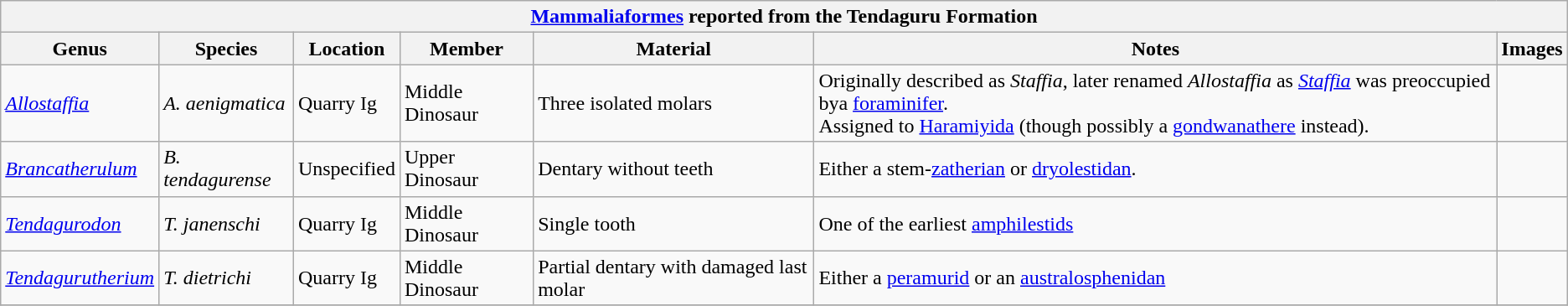<table class="wikitable sortable" align="center">
<tr>
<th colspan="7" align="center"><strong><a href='#'>Mammaliaformes</a> reported from the Tendaguru Formation</strong></th>
</tr>
<tr>
<th>Genus</th>
<th>Species</th>
<th>Location</th>
<th>Member</th>
<th>Material</th>
<th>Notes</th>
<th>Images</th>
</tr>
<tr>
<td><em><a href='#'>Allostaffia</a></em></td>
<td><em>A. aenigmatica</em></td>
<td>Quarry Ig</td>
<td>Middle Dinosaur</td>
<td>Three isolated molars</td>
<td>Originally described as <em>Staffia</em>, later renamed <em>Allostaffia</em> as <em><a href='#'>Staffia</a></em> was preoccupied bya <a href='#'>foraminifer</a>.<br>Assigned to <a href='#'>Haramiyida</a> (though possibly a <a href='#'>gondwanathere</a> instead).</td>
<td></td>
</tr>
<tr>
<td><em><a href='#'>Brancatherulum</a></em></td>
<td><em>B. tendagurense</em></td>
<td>Unspecified</td>
<td>Upper Dinosaur</td>
<td>Dentary without teeth</td>
<td>Either a stem-<a href='#'>zatherian</a> or <a href='#'>dryolestidan</a>.</td>
<td></td>
</tr>
<tr>
<td><em><a href='#'>Tendagurodon</a></em></td>
<td><em>T. janenschi</em></td>
<td>Quarry Ig</td>
<td>Middle Dinosaur</td>
<td>Single tooth</td>
<td>One of the earliest <a href='#'>amphilestids</a></td>
<td></td>
</tr>
<tr>
<td><em><a href='#'>Tendagurutherium</a></em></td>
<td><em>T. dietrichi</em></td>
<td>Quarry Ig</td>
<td>Middle Dinosaur</td>
<td>Partial dentary with damaged last molar</td>
<td>Either a <a href='#'>peramurid</a> or an <a href='#'>australosphenidan</a></td>
<td></td>
</tr>
<tr>
</tr>
</table>
